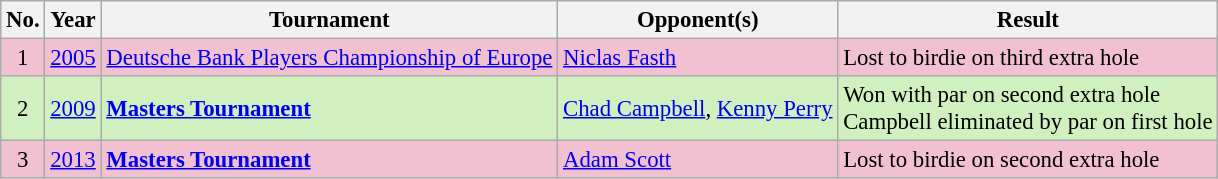<table class="wikitable" style="font-size:95%;">
<tr>
<th>No.</th>
<th>Year</th>
<th>Tournament</th>
<th>Opponent(s)</th>
<th>Result</th>
</tr>
<tr style="background:#F2C1D1;">
<td align=center>1</td>
<td><a href='#'>2005</a></td>
<td><a href='#'>Deutsche Bank Players Championship of Europe</a></td>
<td> <a href='#'>Niclas Fasth</a></td>
<td>Lost to birdie on third extra hole</td>
</tr>
<tr style="background:#D0F0C0;">
<td align=center>2</td>
<td><a href='#'>2009</a></td>
<td><strong><a href='#'>Masters Tournament</a></strong></td>
<td> <a href='#'>Chad Campbell</a>,  <a href='#'>Kenny Perry</a></td>
<td>Won with par on second extra hole<br>Campbell eliminated by par on first hole</td>
</tr>
<tr style="background:#F2C1D1;">
<td align=center>3</td>
<td><a href='#'>2013</a></td>
<td><strong><a href='#'>Masters Tournament</a></strong></td>
<td> <a href='#'>Adam Scott</a></td>
<td>Lost to birdie on second extra hole</td>
</tr>
</table>
